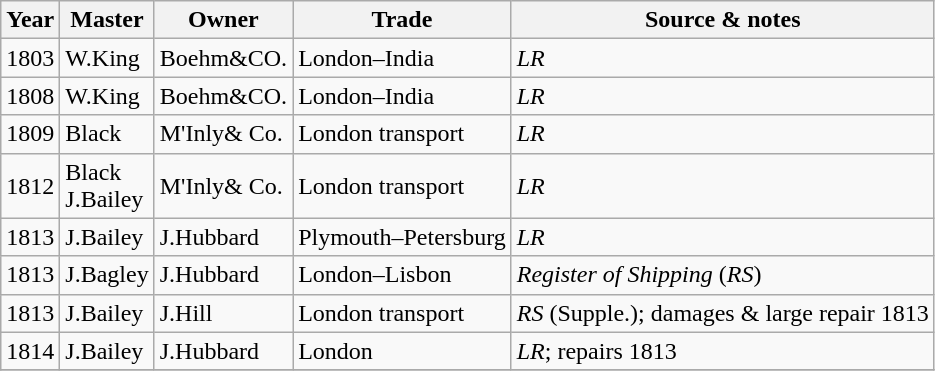<table class=" wikitable">
<tr>
<th>Year</th>
<th>Master</th>
<th>Owner</th>
<th>Trade</th>
<th>Source & notes</th>
</tr>
<tr>
<td>1803</td>
<td>W.King</td>
<td>Boehm&CO.</td>
<td>London–India</td>
<td><em>LR</em></td>
</tr>
<tr>
<td>1808</td>
<td>W.King</td>
<td>Boehm&CO.</td>
<td>London–India</td>
<td><em>LR</em></td>
</tr>
<tr>
<td>1809</td>
<td>Black</td>
<td>M'Inly& Co.</td>
<td>London transport</td>
<td><em>LR</em></td>
</tr>
<tr>
<td>1812</td>
<td>Black<br>J.Bailey</td>
<td>M'Inly& Co.</td>
<td>London transport</td>
<td><em>LR</em></td>
</tr>
<tr>
<td>1813</td>
<td>J.Bailey</td>
<td>J.Hubbard</td>
<td>Plymouth–Petersburg</td>
<td><em>LR</em></td>
</tr>
<tr>
<td>1813</td>
<td>J.Bagley</td>
<td>J.Hubbard</td>
<td>London–Lisbon</td>
<td><em>Register of Shipping</em> (<em>RS</em>)</td>
</tr>
<tr>
<td>1813</td>
<td>J.Bailey</td>
<td>J.Hill</td>
<td>London transport</td>
<td><em>RS</em> (Supple.); damages & large repair 1813</td>
</tr>
<tr>
<td>1814</td>
<td>J.Bailey</td>
<td>J.Hubbard</td>
<td>London</td>
<td><em>LR</em>; repairs 1813</td>
</tr>
<tr>
</tr>
</table>
